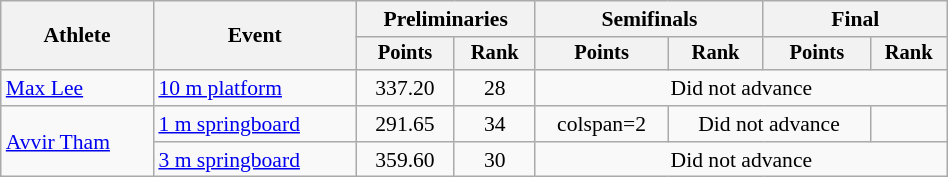<table class="wikitable" style="text-align:center; font-size:90%; width:50%;">
<tr>
<th rowspan=2>Athlete</th>
<th rowspan=2>Event</th>
<th colspan=2>Preliminaries</th>
<th colspan=2>Semifinals</th>
<th colspan=2>Final</th>
</tr>
<tr style="font-size:95%">
<th>Points</th>
<th>Rank</th>
<th>Points</th>
<th>Rank</th>
<th>Points</th>
<th>Rank</th>
</tr>
<tr>
<td align=left><a href='#'>Max Lee</a></td>
<td align=left><a href='#'>10 m platform</a></td>
<td>337.20</td>
<td>28</td>
<td colspan=4>Did not advance</td>
</tr>
<tr>
<td align=left rowspan=2><a href='#'>Avvir Tham</a></td>
<td align=left><a href='#'>1 m springboard</a></td>
<td>291.65</td>
<td>34</td>
<td>colspan=2 </td>
<td colspan=2>Did not advance</td>
</tr>
<tr>
<td align=left><a href='#'>3 m springboard</a></td>
<td>359.60</td>
<td>30</td>
<td colspan=4>Did not advance</td>
</tr>
</table>
